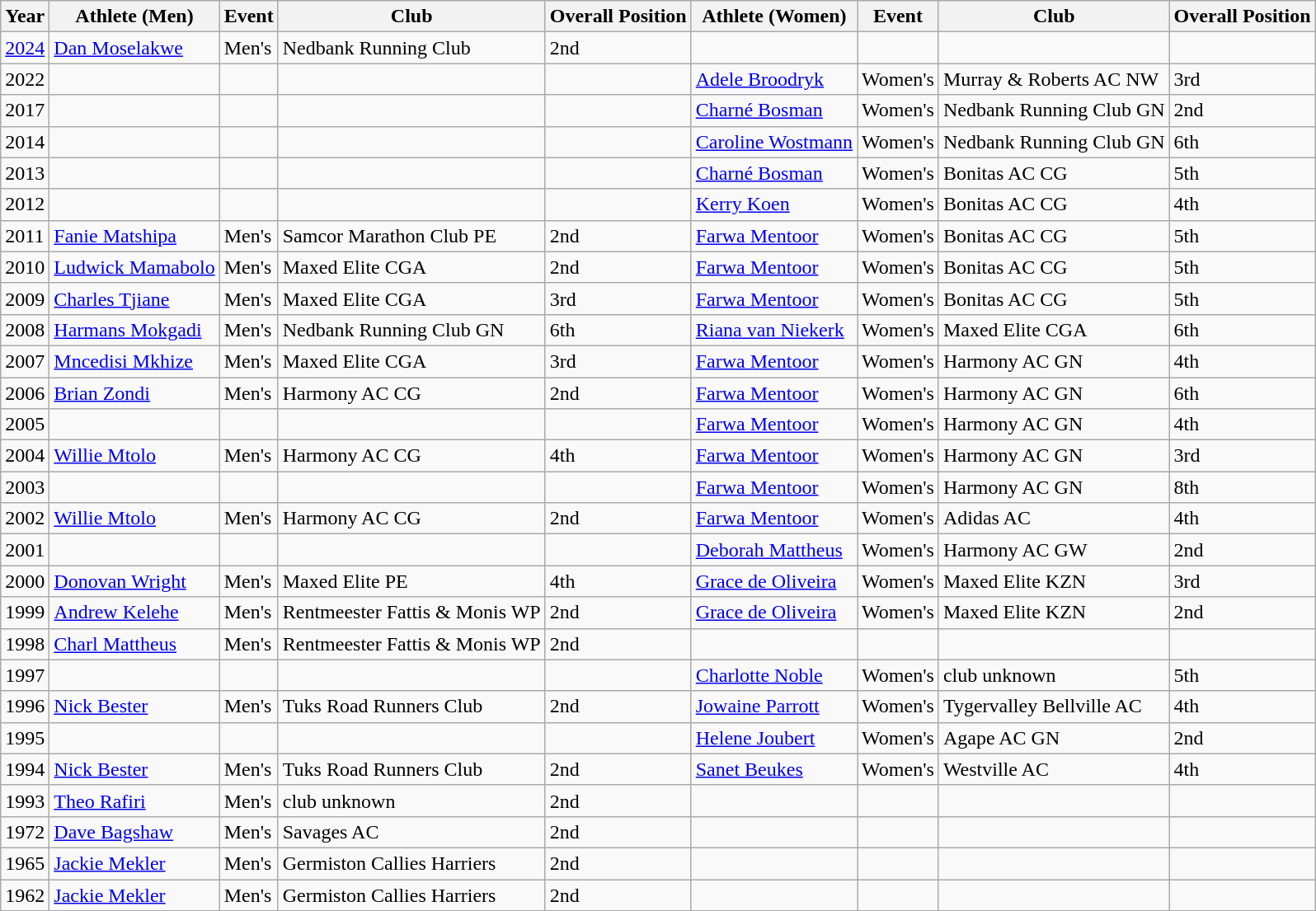<table class="wikitable sortable">
<tr>
<th>Year</th>
<th>Athlete (Men)</th>
<th>Event</th>
<th>Club</th>
<th>Overall Position</th>
<th>Athlete (Women)</th>
<th>Event</th>
<th>Club</th>
<th>Overall Position</th>
</tr>
<tr>
<td><a href='#'>2024</a></td>
<td><a href='#'>Dan Moselakwe</a></td>
<td>Men's</td>
<td>Nedbank Running Club</td>
<td>2nd</td>
<td></td>
<td></td>
<td></td>
<td></td>
</tr>
<tr>
<td>2022</td>
<td></td>
<td></td>
<td></td>
<td></td>
<td><a href='#'>Adele Broodryk</a></td>
<td>Women's</td>
<td>Murray & Roberts AC NW</td>
<td>3rd</td>
</tr>
<tr>
<td>2017</td>
<td></td>
<td></td>
<td></td>
<td></td>
<td><a href='#'>Charné Bosman</a></td>
<td>Women's</td>
<td>Nedbank Running Club GN</td>
<td>2nd</td>
</tr>
<tr>
<td>2014</td>
<td></td>
<td></td>
<td></td>
<td></td>
<td><a href='#'>Caroline Wostmann</a></td>
<td>Women's</td>
<td>Nedbank Running Club GN</td>
<td>6th</td>
</tr>
<tr>
<td>2013</td>
<td></td>
<td></td>
<td></td>
<td></td>
<td><a href='#'>Charné Bosman</a></td>
<td>Women's</td>
<td>Bonitas AC CG</td>
<td>5th</td>
</tr>
<tr>
<td>2012</td>
<td></td>
<td></td>
<td></td>
<td></td>
<td><a href='#'>Kerry Koen</a></td>
<td>Women's</td>
<td>Bonitas AC CG</td>
<td>4th</td>
</tr>
<tr>
<td>2011</td>
<td><a href='#'>Fanie Matshipa</a></td>
<td>Men's</td>
<td>Samcor Marathon Club PE</td>
<td>2nd</td>
<td><a href='#'>Farwa Mentoor</a></td>
<td>Women's</td>
<td>Bonitas AC CG</td>
<td>5th</td>
</tr>
<tr>
<td>2010</td>
<td><a href='#'>Ludwick Mamabolo</a></td>
<td>Men's</td>
<td>Maxed Elite CGA</td>
<td>2nd</td>
<td><a href='#'>Farwa Mentoor</a></td>
<td>Women's</td>
<td>Bonitas AC CG</td>
<td>5th</td>
</tr>
<tr>
<td>2009</td>
<td><a href='#'>Charles Tjiane</a></td>
<td>Men's</td>
<td>Maxed Elite CGA</td>
<td>3rd</td>
<td><a href='#'>Farwa Mentoor</a></td>
<td>Women's</td>
<td>Bonitas AC CG</td>
<td>5th</td>
</tr>
<tr>
<td>2008</td>
<td><a href='#'>Harmans Mokgadi</a></td>
<td>Men's</td>
<td>Nedbank Running Club GN</td>
<td>6th</td>
<td><a href='#'>Riana van Niekerk</a></td>
<td>Women's</td>
<td>Maxed Elite CGA</td>
<td>6th</td>
</tr>
<tr>
<td>2007</td>
<td><a href='#'>Mncedisi Mkhize</a></td>
<td>Men's</td>
<td>Maxed Elite CGA</td>
<td>3rd</td>
<td><a href='#'>Farwa Mentoor</a></td>
<td>Women's</td>
<td>Harmony AC GN</td>
<td>4th</td>
</tr>
<tr>
<td>2006</td>
<td><a href='#'>Brian Zondi</a></td>
<td>Men's</td>
<td>Harmony AC CG</td>
<td>2nd</td>
<td><a href='#'>Farwa Mentoor</a></td>
<td>Women's</td>
<td>Harmony AC GN</td>
<td>6th</td>
</tr>
<tr>
<td>2005</td>
<td></td>
<td></td>
<td></td>
<td></td>
<td><a href='#'>Farwa Mentoor</a></td>
<td>Women's</td>
<td>Harmony AC GN</td>
<td>4th</td>
</tr>
<tr>
<td>2004</td>
<td><a href='#'>Willie Mtolo</a></td>
<td>Men's</td>
<td>Harmony AC CG</td>
<td>4th</td>
<td><a href='#'>Farwa Mentoor</a></td>
<td>Women's</td>
<td>Harmony AC GN</td>
<td>3rd</td>
</tr>
<tr>
<td>2003</td>
<td></td>
<td></td>
<td></td>
<td></td>
<td><a href='#'>Farwa Mentoor</a></td>
<td>Women's</td>
<td>Harmony AC GN</td>
<td>8th</td>
</tr>
<tr>
<td>2002</td>
<td><a href='#'>Willie Mtolo</a></td>
<td>Men's</td>
<td>Harmony AC CG</td>
<td>2nd</td>
<td><a href='#'>Farwa Mentoor</a></td>
<td>Women's</td>
<td>Adidas AC</td>
<td>4th</td>
</tr>
<tr>
<td>2001</td>
<td></td>
<td></td>
<td></td>
<td></td>
<td><a href='#'>Deborah Mattheus</a></td>
<td>Women's</td>
<td>Harmony AC GW</td>
<td>2nd</td>
</tr>
<tr>
<td>2000</td>
<td><a href='#'>Donovan Wright</a></td>
<td>Men's</td>
<td>Maxed Elite PE</td>
<td>4th</td>
<td><a href='#'>Grace de Oliveira</a></td>
<td>Women's</td>
<td>Maxed Elite KZN</td>
<td>3rd</td>
</tr>
<tr>
<td>1999</td>
<td><a href='#'>Andrew Kelehe</a></td>
<td>Men's</td>
<td>Rentmeester Fattis & Monis WP</td>
<td>2nd</td>
<td><a href='#'>Grace de Oliveira</a></td>
<td>Women's</td>
<td>Maxed Elite KZN</td>
<td>2nd</td>
</tr>
<tr>
<td>1998</td>
<td><a href='#'>Charl Mattheus</a></td>
<td>Men's</td>
<td>Rentmeester Fattis & Monis WP</td>
<td>2nd</td>
<td></td>
<td></td>
<td></td>
<td></td>
</tr>
<tr>
<td>1997</td>
<td></td>
<td></td>
<td></td>
<td></td>
<td><a href='#'>Charlotte Noble</a></td>
<td>Women's</td>
<td>club unknown</td>
<td>5th</td>
</tr>
<tr>
<td>1996</td>
<td><a href='#'>Nick Bester</a></td>
<td>Men's</td>
<td>Tuks Road Runners Club</td>
<td>2nd</td>
<td><a href='#'>Jowaine Parrott</a></td>
<td>Women's</td>
<td>Tygervalley Bellville AC</td>
<td>4th</td>
</tr>
<tr>
<td>1995</td>
<td></td>
<td></td>
<td></td>
<td></td>
<td><a href='#'>Helene Joubert</a></td>
<td>Women's</td>
<td>Agape AC GN</td>
<td>2nd</td>
</tr>
<tr>
<td>1994</td>
<td><a href='#'>Nick Bester</a></td>
<td>Men's</td>
<td>Tuks Road Runners Club</td>
<td>2nd</td>
<td><a href='#'>Sanet Beukes</a></td>
<td>Women's</td>
<td>Westville AC</td>
<td>4th</td>
</tr>
<tr>
<td>1993</td>
<td><a href='#'>Theo Rafiri</a></td>
<td>Men's</td>
<td>club unknown</td>
<td>2nd</td>
<td></td>
<td></td>
<td></td>
<td></td>
</tr>
<tr>
<td>1972</td>
<td><a href='#'>Dave Bagshaw</a></td>
<td>Men's</td>
<td>Savages AC</td>
<td>2nd</td>
<td></td>
<td></td>
<td></td>
<td></td>
</tr>
<tr>
<td>1965</td>
<td><a href='#'>Jackie Mekler</a></td>
<td>Men's</td>
<td>Germiston Callies Harriers</td>
<td>2nd</td>
<td></td>
<td></td>
<td></td>
<td></td>
</tr>
<tr>
<td>1962</td>
<td><a href='#'>Jackie Mekler</a></td>
<td>Men's</td>
<td>Germiston Callies Harriers</td>
<td>2nd</td>
<td></td>
<td></td>
<td></td>
<td></td>
</tr>
</table>
